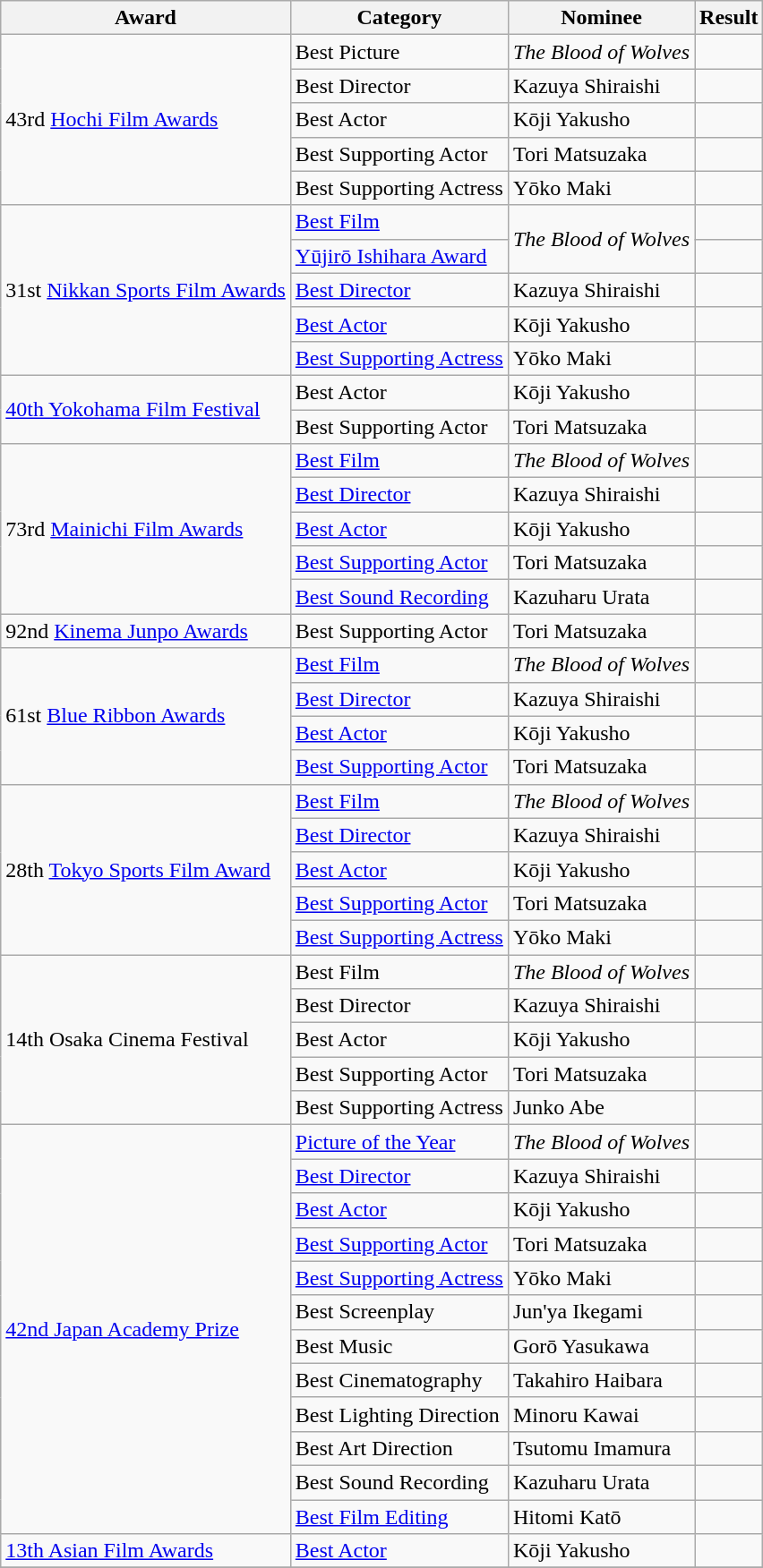<table class="wikitable sortable">
<tr>
<th>Award</th>
<th>Category</th>
<th>Nominee</th>
<th>Result</th>
</tr>
<tr>
<td rowspan="5">43rd <a href='#'>Hochi Film Awards</a></td>
<td>Best Picture</td>
<td><em>The Blood of Wolves</em></td>
<td></td>
</tr>
<tr>
<td>Best Director</td>
<td>Kazuya Shiraishi</td>
<td></td>
</tr>
<tr>
<td>Best Actor</td>
<td>Kōji Yakusho</td>
<td></td>
</tr>
<tr>
<td>Best Supporting Actor</td>
<td>Tori Matsuzaka</td>
<td></td>
</tr>
<tr>
<td>Best Supporting Actress</td>
<td>Yōko Maki</td>
<td></td>
</tr>
<tr>
<td rowspan="5">31st <a href='#'>Nikkan Sports Film Awards</a></td>
<td><a href='#'>Best Film</a></td>
<td rowspan="2"><em>The Blood of Wolves</em></td>
<td></td>
</tr>
<tr>
<td><a href='#'>Yūjirō Ishihara Award</a></td>
<td></td>
</tr>
<tr>
<td><a href='#'>Best Director</a></td>
<td>Kazuya Shiraishi</td>
<td></td>
</tr>
<tr>
<td><a href='#'>Best Actor</a></td>
<td>Kōji Yakusho</td>
<td></td>
</tr>
<tr>
<td><a href='#'>Best Supporting Actress</a></td>
<td>Yōko Maki</td>
<td></td>
</tr>
<tr>
<td rowspan="2"><a href='#'>40th Yokohama Film Festival</a></td>
<td>Best Actor</td>
<td>Kōji Yakusho</td>
<td></td>
</tr>
<tr>
<td>Best Supporting Actor</td>
<td>Tori Matsuzaka</td>
<td></td>
</tr>
<tr>
<td rowspan="5">73rd <a href='#'>Mainichi Film Awards</a></td>
<td><a href='#'>Best Film</a></td>
<td><em>The Blood of Wolves</em></td>
<td></td>
</tr>
<tr>
<td><a href='#'>Best Director</a></td>
<td>Kazuya Shiraishi</td>
<td></td>
</tr>
<tr>
<td><a href='#'>Best Actor</a></td>
<td>Kōji Yakusho</td>
<td></td>
</tr>
<tr>
<td><a href='#'>Best Supporting Actor</a></td>
<td>Tori Matsuzaka</td>
<td></td>
</tr>
<tr>
<td><a href='#'>Best Sound Recording</a></td>
<td>Kazuharu Urata</td>
<td></td>
</tr>
<tr>
<td>92nd <a href='#'>Kinema Junpo Awards</a></td>
<td>Best Supporting Actor</td>
<td>Tori Matsuzaka</td>
<td></td>
</tr>
<tr>
<td rowspan="4">61st <a href='#'>Blue Ribbon Awards</a></td>
<td><a href='#'>Best Film</a></td>
<td><em>The Blood of Wolves</em></td>
<td></td>
</tr>
<tr>
<td><a href='#'>Best Director</a></td>
<td>Kazuya Shiraishi</td>
<td></td>
</tr>
<tr>
<td><a href='#'>Best Actor</a></td>
<td>Kōji Yakusho</td>
<td></td>
</tr>
<tr>
<td><a href='#'>Best Supporting Actor</a></td>
<td>Tori Matsuzaka</td>
<td></td>
</tr>
<tr>
<td rowspan="5">28th <a href='#'>Tokyo Sports Film Award</a></td>
<td><a href='#'>Best Film</a></td>
<td><em>The Blood of Wolves</em></td>
<td></td>
</tr>
<tr>
<td><a href='#'>Best Director</a></td>
<td>Kazuya Shiraishi</td>
<td></td>
</tr>
<tr>
<td><a href='#'>Best Actor</a></td>
<td>Kōji Yakusho</td>
<td></td>
</tr>
<tr>
<td><a href='#'>Best Supporting Actor</a></td>
<td>Tori Matsuzaka</td>
<td></td>
</tr>
<tr>
<td><a href='#'>Best Supporting Actress</a></td>
<td>Yōko Maki</td>
<td></td>
</tr>
<tr>
<td rowspan="5">14th Osaka Cinema Festival</td>
<td>Best Film</td>
<td><em>The Blood of Wolves</em></td>
<td></td>
</tr>
<tr>
<td>Best Director</td>
<td>Kazuya Shiraishi</td>
<td></td>
</tr>
<tr>
<td>Best Actor</td>
<td>Kōji Yakusho</td>
<td></td>
</tr>
<tr>
<td>Best Supporting Actor</td>
<td>Tori Matsuzaka</td>
<td></td>
</tr>
<tr>
<td>Best Supporting Actress</td>
<td>Junko Abe</td>
<td></td>
</tr>
<tr>
<td rowspan="12"><a href='#'>42nd Japan Academy Prize</a></td>
<td><a href='#'>Picture of the Year</a></td>
<td><em>The Blood of Wolves</em></td>
<td></td>
</tr>
<tr>
<td><a href='#'>Best Director</a></td>
<td>Kazuya Shiraishi</td>
<td></td>
</tr>
<tr>
<td><a href='#'>Best Actor</a></td>
<td>Kōji Yakusho</td>
<td></td>
</tr>
<tr>
<td><a href='#'>Best Supporting Actor</a></td>
<td>Tori Matsuzaka</td>
<td></td>
</tr>
<tr>
<td><a href='#'>Best Supporting Actress</a></td>
<td>Yōko Maki</td>
<td></td>
</tr>
<tr>
<td>Best Screenplay</td>
<td>Jun'ya Ikegami</td>
<td></td>
</tr>
<tr>
<td>Best Music</td>
<td>Gorō Yasukawa</td>
<td></td>
</tr>
<tr>
<td>Best Cinematography</td>
<td>Takahiro Haibara</td>
<td></td>
</tr>
<tr>
<td>Best Lighting Direction</td>
<td>Minoru Kawai</td>
<td></td>
</tr>
<tr>
<td>Best Art Direction</td>
<td>Tsutomu Imamura</td>
<td></td>
</tr>
<tr>
<td>Best Sound Recording</td>
<td>Kazuharu Urata</td>
<td></td>
</tr>
<tr>
<td><a href='#'>Best Film Editing</a></td>
<td>Hitomi Katō</td>
<td></td>
</tr>
<tr>
<td><a href='#'>13th Asian Film Awards</a></td>
<td><a href='#'>Best Actor</a></td>
<td>Kōji Yakusho</td>
<td></td>
</tr>
<tr>
</tr>
</table>
